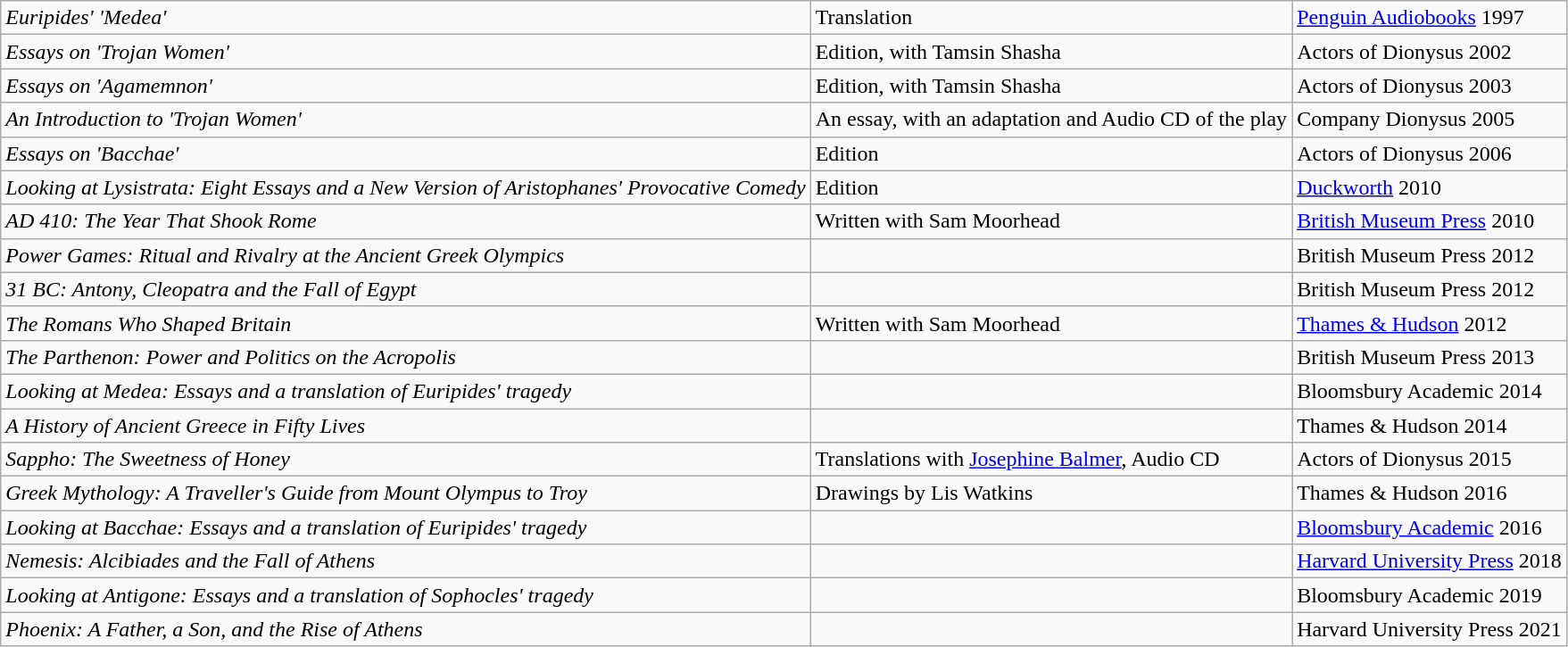<table class="wikitable">
<tr>
<td><em>Euripides' 'Medea' </em></td>
<td>Translation</td>
<td><a href='#'>Penguin Audiobooks</a> 1997</td>
</tr>
<tr>
<td><em>Essays on 'Trojan Women' </em></td>
<td>Edition, with Tamsin Shasha</td>
<td>Actors of Dionysus 2002</td>
</tr>
<tr>
<td><em>Essays on 'Agamemnon' </em></td>
<td>Edition, with Tamsin Shasha</td>
<td>Actors of Dionysus 2003</td>
</tr>
<tr>
<td><em>An Introduction to 'Trojan Women' </em></td>
<td>An essay, with an adaptation and Audio CD of the play</td>
<td>Company Dionysus 2005</td>
</tr>
<tr>
<td><em>Essays on 'Bacchae' </em></td>
<td>Edition</td>
<td>Actors of Dionysus 2006</td>
</tr>
<tr>
<td><em>Looking at Lysistrata: Eight Essays and a New Version of Aristophanes' Provocative Comedy</em></td>
<td>Edition</td>
<td><a href='#'>Duckworth</a> 2010</td>
</tr>
<tr>
<td><em>AD 410: The Year That Shook Rome</em></td>
<td>Written with Sam Moorhead</td>
<td><a href='#'>British Museum Press</a> 2010</td>
</tr>
<tr>
<td><em>Power Games: Ritual and Rivalry at the Ancient Greek Olympics</em></td>
<td></td>
<td>British Museum Press 2012</td>
</tr>
<tr>
<td><em>31 BC: Antony, Cleopatra and the Fall of Egypt</em></td>
<td></td>
<td>British Museum Press 2012</td>
</tr>
<tr>
<td><em>The Romans Who Shaped Britain</em></td>
<td>Written with Sam Moorhead</td>
<td><a href='#'>Thames & Hudson</a> 2012</td>
</tr>
<tr>
<td><em>The Parthenon: Power and Politics on the Acropolis</em></td>
<td></td>
<td>British Museum Press 2013</td>
</tr>
<tr>
<td><em>Looking at Medea: Essays and a translation of Euripides' tragedy</em></td>
<td></td>
<td>Bloomsbury Academic 2014</td>
</tr>
<tr>
<td><em>A History of Ancient Greece in Fifty Lives</em></td>
<td></td>
<td>Thames & Hudson 2014</td>
</tr>
<tr>
<td><em>Sappho: The Sweetness of Honey</em></td>
<td>Translations with <a href='#'>Josephine Balmer</a>, Audio CD</td>
<td>Actors of Dionysus 2015</td>
</tr>
<tr>
<td><em>Greek Mythology: A Traveller's Guide from Mount Olympus to Troy</em></td>
<td>Drawings by Lis Watkins</td>
<td>Thames & Hudson 2016</td>
</tr>
<tr>
<td><em>Looking at Bacchae: Essays and a translation of Euripides' tragedy</em></td>
<td></td>
<td><a href='#'>Bloomsbury Academic</a> 2016</td>
</tr>
<tr>
<td><em>Nemesis: Alcibiades and the Fall of Athens</em></td>
<td></td>
<td><a href='#'>Harvard University Press</a> 2018</td>
</tr>
<tr>
<td><em>Looking at Antigone: Essays and a translation of Sophocles' tragedy</em></td>
<td></td>
<td>Bloomsbury Academic 2019</td>
</tr>
<tr>
<td><em>Phoenix: A Father, a Son, and the Rise of Athens</em></td>
<td></td>
<td>Harvard University Press 2021</td>
</tr>
</table>
